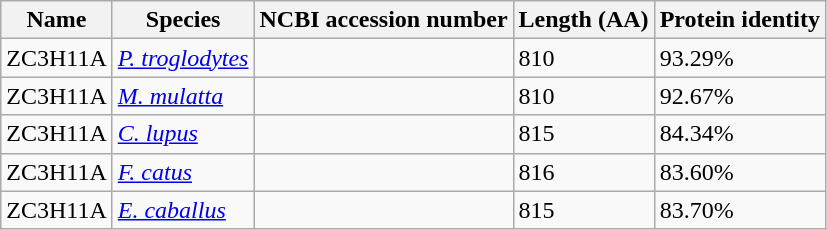<table class="wikitable">
<tr>
<th>Name</th>
<th>Species</th>
<th>NCBI accession number</th>
<th>Length (AA)</th>
<th>Protein identity</th>
</tr>
<tr>
<td>ZC3H11A</td>
<td><em><a href='#'>P. troglodytes</a></em></td>
<td></td>
<td>810</td>
<td>93.29%</td>
</tr>
<tr>
<td>ZC3H11A</td>
<td><em><a href='#'>M. mulatta</a></em></td>
<td></td>
<td>810</td>
<td>92.67%</td>
</tr>
<tr>
<td>ZC3H11A</td>
<td><em><a href='#'>C. lupus</a></em></td>
<td></td>
<td>815</td>
<td>84.34%</td>
</tr>
<tr>
<td>ZC3H11A</td>
<td><em><a href='#'>F. catus</a></em></td>
<td></td>
<td>816</td>
<td>83.60%</td>
</tr>
<tr>
<td>ZC3H11A</td>
<td><em><a href='#'>E. caballus</a></em></td>
<td></td>
<td>815</td>
<td>83.70%</td>
</tr>
</table>
